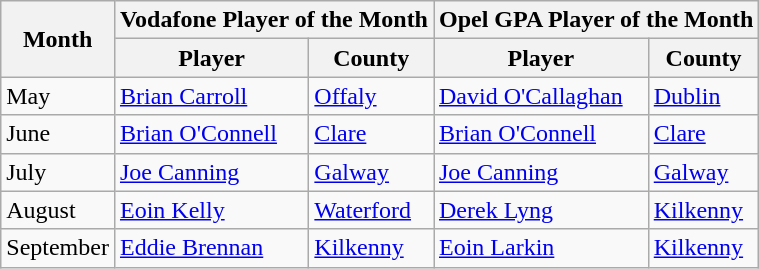<table class="wikitable">
<tr>
<th rowspan="2">Month</th>
<th colspan="2">Vodafone Player of the Month</th>
<th colspan="2">Opel GPA Player of the Month</th>
</tr>
<tr>
<th>Player</th>
<th>County</th>
<th>Player</th>
<th>County</th>
</tr>
<tr>
<td>May</td>
<td><a href='#'>Brian Carroll</a></td>
<td><a href='#'>Offaly</a></td>
<td><a href='#'>David O'Callaghan</a></td>
<td><a href='#'>Dublin</a></td>
</tr>
<tr>
<td>June</td>
<td><a href='#'>Brian O'Connell</a></td>
<td><a href='#'>Clare</a></td>
<td><a href='#'>Brian O'Connell</a></td>
<td><a href='#'>Clare</a></td>
</tr>
<tr>
<td>July</td>
<td><a href='#'>Joe Canning</a></td>
<td><a href='#'>Galway</a></td>
<td><a href='#'>Joe Canning</a></td>
<td><a href='#'>Galway</a></td>
</tr>
<tr>
<td>August</td>
<td><a href='#'>Eoin Kelly</a></td>
<td><a href='#'>Waterford</a></td>
<td><a href='#'>Derek Lyng</a></td>
<td><a href='#'>Kilkenny</a></td>
</tr>
<tr>
<td>September</td>
<td><a href='#'>Eddie Brennan</a></td>
<td><a href='#'>Kilkenny</a></td>
<td><a href='#'>Eoin Larkin</a></td>
<td><a href='#'>Kilkenny</a></td>
</tr>
</table>
